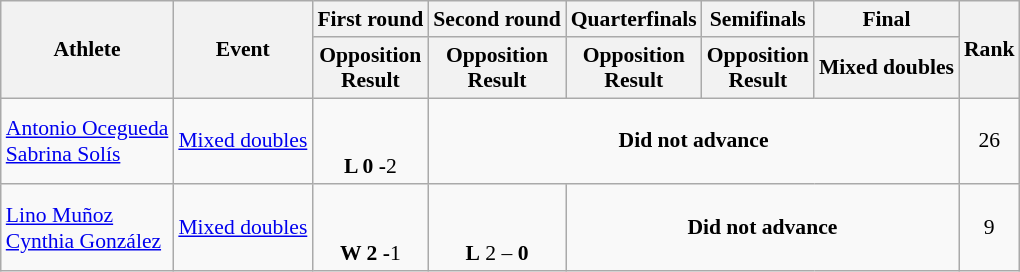<table class="wikitable" style="font-size:90%">
<tr>
<th rowspan="2">Athlete</th>
<th rowspan="2">Event</th>
<th>First round</th>
<th>Second round</th>
<th>Quarterfinals</th>
<th>Semifinals</th>
<th>Final</th>
<th rowspan="2">Rank</th>
</tr>
<tr>
<th>Opposition<br>Result</th>
<th>Opposition<br>Result</th>
<th>Opposition<br>Result</th>
<th>Opposition<br>Result</th>
<th Opposition>Mixed doubles</th>
</tr>
<tr>
<td><a href='#'>Antonio Ocegueda</a><br><a href='#'>Sabrina Solís</a></td>
<td><a href='#'>Mixed doubles</a></td>
<td align=center><br><br> <strong>L 0 -</strong>2</td>
<td align=center colspan=4><strong>Did not advance</strong></td>
<td align=center>26</td>
</tr>
<tr>
<td><a href='#'>Lino Muñoz</a><br><a href='#'>Cynthia González</a></td>
<td><a href='#'>Mixed doubles</a></td>
<td align=center><br><br> <strong>W 2 -</strong>1</td>
<td align=center><br><br> <strong>L</strong> 2 – <strong>0</strong></td>
<td align=center colspan=3><strong>Did not advance</strong></td>
<td align=center>9</td>
</tr>
</table>
